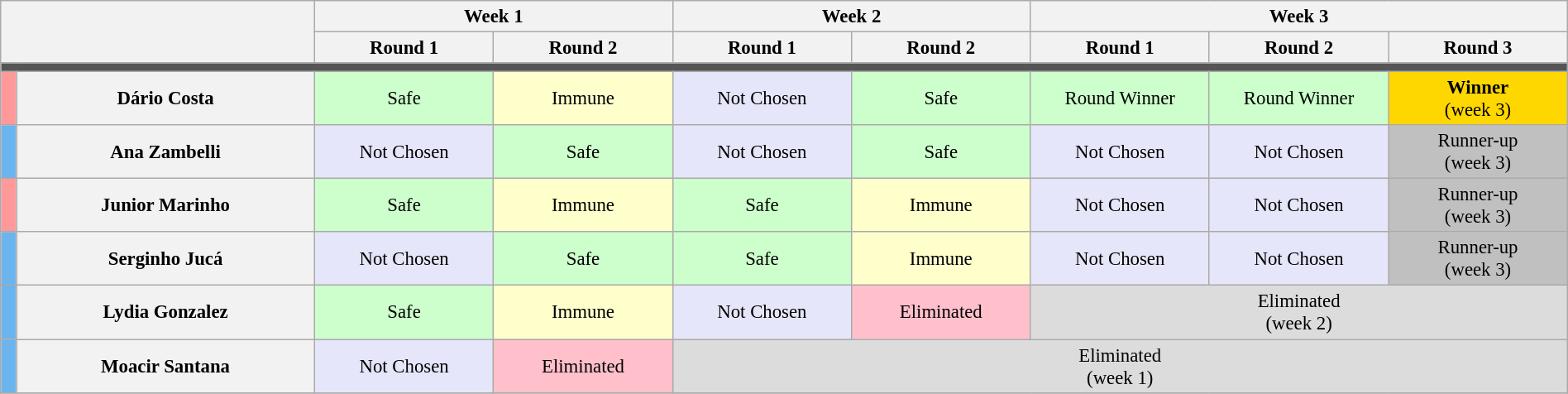<table class="wikitable" style="text-align:center; font-size:95%; width:100%;">
<tr>
<th scope="col" width="20.0%" rowspan=2 colspan=2></th>
<th scope="col" width="22.8%" colspan=2>Week 1</th>
<th scope="col" width="22.8%" colspan=2>Week 2</th>
<th scope="col" width="34.4%" colspan=3>Week 3</th>
</tr>
<tr>
<th scope="col" width="11.4%">Round 1</th>
<th scope="col" width="11.4%">Round 2</th>
<th scope="col" width="11.4%">Round 1</th>
<th scope="col" width="11.4%">Round 2</th>
<th scope="col" width="11.4%">Round 1</th>
<th scope="col" width="11.4%">Round 2</th>
<th scope="col" width="11.4%">Round 3</th>
</tr>
<tr>
<td colspan=9 bgcolor=555555></td>
</tr>
<tr>
<td scope="col" width="01.0%" bgcolor=FF9999></td>
<th scope="col" width="19.0%">Dário Costa</th>
<td bgcolor=CCFFCC>Safe</td>
<td bgcolor=FFFFCC>Immune</td>
<td bgcolor=E6E6FA>Not Chosen</td>
<td bgcolor=CCFFCC>Safe</td>
<td bgcolor=CCFFCC>Round Winner</td>
<td bgcolor=CCFFCC>Round Winner</td>
<td bgcolor=FFD700><strong>Winner</strong><br>(week 3)</td>
</tr>
<tr>
<td bgcolor=6CB4EE></td>
<th>Ana Zambelli</th>
<td bgcolor=E6E6FA>Not Chosen</td>
<td bgcolor=CCFFCC>Safe</td>
<td bgcolor=E6E6FA>Not Chosen</td>
<td bgcolor=CCFFCC>Safe</td>
<td bgcolor=E6E6FA>Not Chosen</td>
<td bgcolor=E6E6FA>Not Chosen</td>
<td bgcolor=C0C0C0>Runner-up<br>(week 3)</td>
</tr>
<tr>
<td bgcolor=FF9999></td>
<th>Junior Marinho</th>
<td bgcolor=CCFFCC>Safe</td>
<td bgcolor=FFFFCC>Immune</td>
<td bgcolor=CCFFCC>Safe</td>
<td bgcolor=FFFFCC>Immune</td>
<td bgcolor=E6E6FA>Not Chosen</td>
<td bgcolor=E6E6FA>Not Chosen</td>
<td bgcolor=C0C0C0>Runner-up<br>(week 3)</td>
</tr>
<tr>
<td bgcolor=6CB4EE></td>
<th>Serginho Jucá</th>
<td bgcolor=E6E6FA>Not Chosen</td>
<td bgcolor=CCFFCC>Safe</td>
<td bgcolor=CCFFCC>Safe</td>
<td bgcolor=FFFFCC>Immune</td>
<td bgcolor=E6E6FA>Not Chosen</td>
<td bgcolor=E6E6FA>Not Chosen</td>
<td bgcolor=C0C0C0>Runner-up<br>(week 3)</td>
</tr>
<tr>
<td bgcolor=6CB4EE></td>
<th>Lydia Gonzalez</th>
<td bgcolor=CCFFCC>Safe</td>
<td bgcolor=FFFFCC>Immune</td>
<td bgcolor=E6E6FA>Not Chosen</td>
<td bgcolor=FFC0CB>Eliminated</td>
<td bgcolor=DCDCDC colspan=3>Eliminated<br>(week 2)</td>
</tr>
<tr>
<td bgcolor=6CB4EE></td>
<th>Moacir Santana</th>
<td bgcolor=E6E6FA>Not Chosen</td>
<td bgcolor=FFC0CB>Eliminated</td>
<td bgcolor=DCDCDC colspan=5>Eliminated<br>(week 1)</td>
</tr>
<tr>
</tr>
</table>
